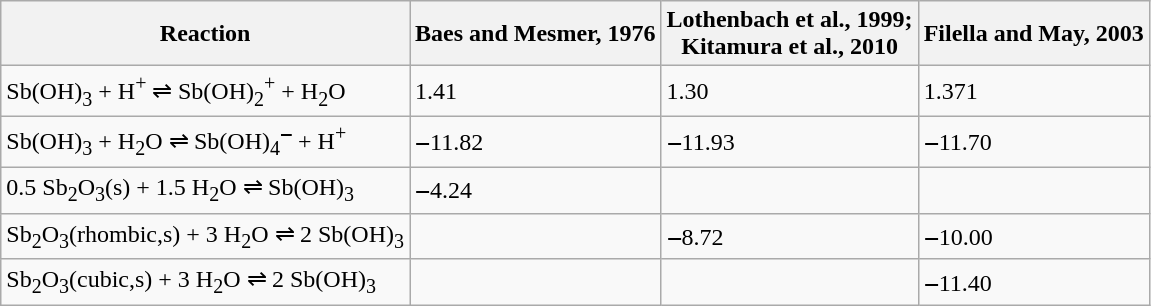<table class="wikitable">
<tr>
<th>Reaction</th>
<th>Baes and Mesmer, 1976</th>
<th>Lothenbach et al., 1999;<br>Kitamura et al., 2010</th>
<th>Filella and May, 2003</th>
</tr>
<tr>
<td>Sb(OH)<sub>3</sub> + H<sup>+</sup> ⇌ Sb(OH)<sub>2</sub><sup>+</sup> + H<sub>2</sub>O</td>
<td>1.41</td>
<td>1.30</td>
<td>1.371</td>
</tr>
<tr>
<td>Sb(OH)<sub>3</sub> + H<sub>2</sub>O ⇌ Sb(OH)<sub>4</sub><sup>‒</sup> + H<sup>+</sup></td>
<td>‒11.82</td>
<td>‒11.93</td>
<td>‒11.70</td>
</tr>
<tr>
<td>0.5 Sb<sub>2</sub>O<sub>3</sub>(s) + 1.5 H<sub>2</sub>O ⇌ Sb(OH)<sub>3</sub></td>
<td>‒4.24</td>
<td></td>
<td></td>
</tr>
<tr>
<td>Sb<sub>2</sub>O<sub>3</sub>(rhombic,s) + 3 H<sub>2</sub>O ⇌ 2 Sb(OH)<sub>3</sub></td>
<td></td>
<td>‒8.72</td>
<td>‒10.00</td>
</tr>
<tr>
<td>Sb<sub>2</sub>O<sub>3</sub>(cubic,s) + 3 H<sub>2</sub>O ⇌ 2 Sb(OH)<sub>3</sub></td>
<td></td>
<td></td>
<td>‒11.40</td>
</tr>
</table>
